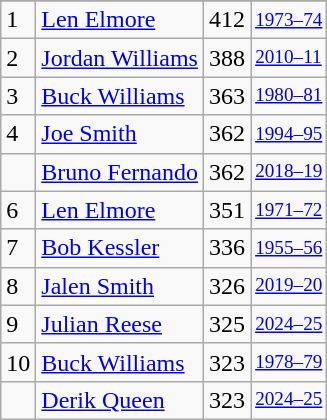<table class="wikitable">
<tr>
</tr>
<tr>
<td>1</td>
<td><a href='#'>Len Elmore</a></td>
<td>412</td>
<td style="font-size:80%;"><a href='#'>1973–74</a></td>
</tr>
<tr>
<td>2</td>
<td><a href='#'>Jordan Williams</a></td>
<td>388</td>
<td style="font-size:80%;"><a href='#'>2010–11</a></td>
</tr>
<tr>
<td>3</td>
<td><a href='#'>Buck Williams</a></td>
<td>363</td>
<td style="font-size:80%;"><a href='#'>1980–81</a></td>
</tr>
<tr>
<td>4</td>
<td><a href='#'>Joe Smith</a></td>
<td>362</td>
<td style="font-size:80%;"><a href='#'>1994–95</a></td>
</tr>
<tr>
<td></td>
<td><a href='#'>Bruno Fernando</a></td>
<td>362</td>
<td style="font-size:80%;"><a href='#'>2018–19</a></td>
</tr>
<tr>
<td>6</td>
<td><a href='#'>Len Elmore</a></td>
<td>351</td>
<td style="font-size:80%;"><a href='#'>1971–72</a></td>
</tr>
<tr>
<td>7</td>
<td><a href='#'>Bob Kessler</a></td>
<td>336</td>
<td style="font-size:80%;"><a href='#'>1955–56</a></td>
</tr>
<tr>
<td>8</td>
<td><a href='#'>Jalen Smith</a></td>
<td>326</td>
<td style="font-size:80%;"><a href='#'>2019–20</a></td>
</tr>
<tr>
<td>9</td>
<td><a href='#'>Julian Reese</a></td>
<td>325</td>
<td style="font-size:80%;"><a href='#'>2024–25</a></td>
</tr>
<tr>
<td>10</td>
<td><a href='#'>Buck Williams</a></td>
<td>323</td>
<td style="font-size:80%;"><a href='#'>1978–79</a></td>
</tr>
<tr>
<td></td>
<td><a href='#'>Derik Queen</a></td>
<td>323</td>
<td style="font-size:80%;"><a href='#'>2024–25</a></td>
</tr>
</table>
